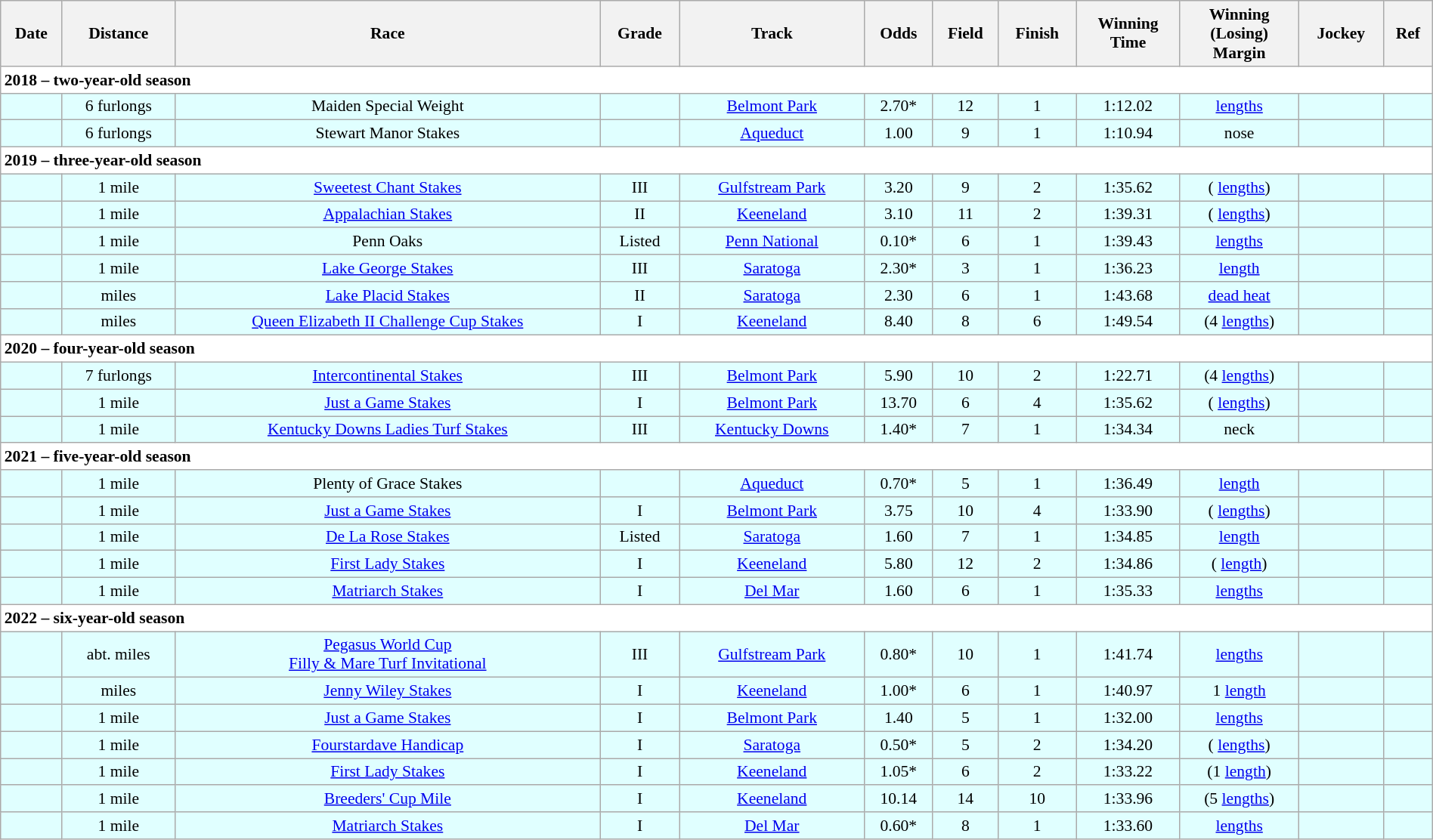<table class = "wikitable sortable" style="text-align:center; width:100%; font-size:90%">
<tr>
<th scope="col">Date</th>
<th scope="col">Distance</th>
<th scope="col">Race</th>
<th scope="col">Grade</th>
<th scope="col">Track</th>
<th scope="col">Odds</th>
<th scope="col">Field</th>
<th scope="col">Finish</th>
<th scope="col">Winning<br>Time</th>
<th scope="col">Winning<br>(Losing)<br>Margin</th>
<th scope="col">Jockey</th>
<th scope="col" class="unsortable">Ref</th>
</tr>
<tr style="background-color:white">
<td align="left" colspan=12><strong>2018 – two-year-old season</strong></td>
</tr>
<tr style="background-color:lightcyan">
<td></td>
<td> 6 furlongs</td>
<td>Maiden Special Weight</td>
<td></td>
<td><a href='#'>Belmont Park</a></td>
<td>2.70*</td>
<td>12</td>
<td>1</td>
<td>1:12.02</td>
<td> <a href='#'>lengths</a></td>
<td></td>
<td></td>
</tr>
<tr style="background-color:lightcyan">
<td></td>
<td> 6 furlongs</td>
<td>Stewart Manor Stakes</td>
<td></td>
<td><a href='#'>Aqueduct</a></td>
<td>1.00</td>
<td>9</td>
<td>1</td>
<td>1:10.94</td>
<td> nose</td>
<td></td>
<td></td>
</tr>
<tr style="background-color:white">
<td align="left" colspan=12><strong>2019 – three-year-old season</strong></td>
</tr>
<tr style="background-color:lightcyan">
<td></td>
<td> 1 mile</td>
<td><a href='#'>Sweetest Chant Stakes</a></td>
<td>  III</td>
<td><a href='#'>Gulfstream Park</a></td>
<td>3.20</td>
<td>9</td>
<td>2</td>
<td>1:35.62</td>
<td> ( <a href='#'>lengths</a>)</td>
<td></td>
<td></td>
</tr>
<tr style="background-color:lightcyan">
<td></td>
<td> 1 mile</td>
<td><a href='#'>Appalachian Stakes</a></td>
<td> II</td>
<td><a href='#'>Keeneland</a></td>
<td>3.10</td>
<td>11</td>
<td>2</td>
<td>1:39.31</td>
<td>( <a href='#'>lengths</a>)</td>
<td></td>
<td></td>
</tr>
<tr style="background-color:lightcyan">
<td></td>
<td> 1 mile</td>
<td>Penn Oaks</td>
<td>  Listed</td>
<td><a href='#'>Penn National</a></td>
<td>0.10*</td>
<td>6</td>
<td>1</td>
<td>1:39.43</td>
<td> <a href='#'>lengths</a></td>
<td></td>
<td></td>
</tr>
<tr style="background-color:lightcyan">
<td></td>
<td> 1 mile</td>
<td><a href='#'>Lake George Stakes</a></td>
<td>  III</td>
<td><a href='#'>Saratoga</a></td>
<td>2.30*</td>
<td>3</td>
<td>1</td>
<td>1:36.23</td>
<td> <a href='#'>length</a></td>
<td></td>
<td></td>
</tr>
<tr style="background-color:lightcyan">
<td></td>
<td>  miles</td>
<td><a href='#'>Lake Placid Stakes</a></td>
<td>  II</td>
<td><a href='#'>Saratoga</a></td>
<td>2.30</td>
<td>6</td>
<td>1</td>
<td>1:43.68</td>
<td> <a href='#'>dead heat</a></td>
<td></td>
<td></td>
</tr>
<tr style="background-color:lightcyan">
<td></td>
<td>  miles</td>
<td><a href='#'>Queen Elizabeth II Challenge Cup Stakes</a></td>
<td> I</td>
<td><a href='#'>Keeneland</a></td>
<td>8.40</td>
<td>8</td>
<td>6</td>
<td>1:49.54</td>
<td> (4 <a href='#'>lengths</a>)</td>
<td></td>
<td></td>
</tr>
<tr style="background-color:white">
<td align="left" colspan=12><strong>2020 – four-year-old season</strong></td>
</tr>
<tr style="background-color:lightcyan">
<td></td>
<td>  7 furlongs</td>
<td><a href='#'>Intercontinental Stakes</a></td>
<td>III</td>
<td><a href='#'>Belmont Park</a></td>
<td>5.90</td>
<td>10</td>
<td>2</td>
<td>1:22.71</td>
<td> (4 <a href='#'>lengths</a>)</td>
<td></td>
<td></td>
</tr>
<tr style="background-color:lightcyan">
<td></td>
<td> 1 mile</td>
<td><a href='#'>Just a Game Stakes</a></td>
<td>I</td>
<td><a href='#'>Belmont Park</a></td>
<td>13.70</td>
<td>6</td>
<td>4</td>
<td>1:35.62</td>
<td> ( <a href='#'>lengths</a>)</td>
<td></td>
<td></td>
</tr>
<tr style="background-color:lightcyan">
<td></td>
<td> 1 mile</td>
<td><a href='#'>Kentucky Downs Ladies Turf Stakes</a></td>
<td> III</td>
<td><a href='#'>Kentucky Downs</a></td>
<td>1.40*</td>
<td>7</td>
<td>1</td>
<td>1:34.34</td>
<td> neck</td>
<td></td>
<td></td>
</tr>
<tr style="background-color:white">
<td align="left" colspan=12><strong>2021 – five-year-old season</strong></td>
</tr>
<tr style="background-color:lightcyan">
<td></td>
<td> 1 mile</td>
<td>Plenty of Grace Stakes</td>
<td></td>
<td><a href='#'>Aqueduct</a></td>
<td>0.70*</td>
<td>5</td>
<td>1</td>
<td>1:36.49</td>
<td>   <a href='#'>length</a></td>
<td></td>
<td></td>
</tr>
<tr style="background-color:lightcyan">
<td></td>
<td> 1 mile</td>
<td><a href='#'>Just a Game Stakes</a></td>
<td>I</td>
<td><a href='#'>Belmont Park</a></td>
<td>3.75</td>
<td>10</td>
<td>4</td>
<td>1:33.90</td>
<td> ( <a href='#'>lengths</a>)</td>
<td></td>
<td></td>
</tr>
<tr style="background-color:lightcyan">
<td></td>
<td> 1 mile</td>
<td><a href='#'>De La Rose Stakes</a></td>
<td> Listed</td>
<td><a href='#'>Saratoga</a></td>
<td>1.60</td>
<td>7</td>
<td>1</td>
<td>1:34.85</td>
<td>   <a href='#'>length</a></td>
<td></td>
<td></td>
</tr>
<tr style="background-color:lightcyan">
<td></td>
<td> 1 mile</td>
<td><a href='#'>First Lady Stakes</a></td>
<td>I</td>
<td><a href='#'>Keeneland</a></td>
<td>5.80</td>
<td>12</td>
<td>2</td>
<td>1:34.86</td>
<td>  ( <a href='#'>length</a>)</td>
<td></td>
<td></td>
</tr>
<tr style="background-color:lightcyan">
<td></td>
<td> 1 mile</td>
<td><a href='#'>Matriarch Stakes</a></td>
<td> I</td>
<td><a href='#'>Del Mar</a></td>
<td>1.60</td>
<td>6</td>
<td>1</td>
<td>1:35.33</td>
<td>  <a href='#'>lengths</a></td>
<td></td>
<td></td>
</tr>
<tr style="background-color:white">
<td align="left" colspan=12><strong>2022 – six-year-old season</strong></td>
</tr>
<tr style="background-color:lightcyan">
<td></td>
<td> abt.   miles</td>
<td><a href='#'>Pegasus World Cup<br>Filly & Mare Turf Invitational</a></td>
<td>  III</td>
<td><a href='#'>Gulfstream Park</a></td>
<td>0.80*</td>
<td>10</td>
<td>1</td>
<td>1:41.74</td>
<td>  <a href='#'>lengths</a></td>
<td></td>
<td></td>
</tr>
<tr style="background-color:lightcyan">
<td></td>
<td>   miles</td>
<td><a href='#'>Jenny Wiley Stakes</a></td>
<td>I</td>
<td><a href='#'>Keeneland</a></td>
<td>1.00*</td>
<td>6</td>
<td>1</td>
<td>1:40.97</td>
<td>  1 <a href='#'>length</a></td>
<td></td>
<td></td>
</tr>
<tr style="background-color:lightcyan">
<td></td>
<td> 1 mile</td>
<td><a href='#'>Just a Game Stakes</a></td>
<td>I</td>
<td><a href='#'>Belmont Park</a></td>
<td>1.40</td>
<td>5</td>
<td>1</td>
<td>1:32.00</td>
<td>  <a href='#'>lengths</a></td>
<td></td>
<td></td>
</tr>
<tr style="background-color:lightcyan">
<td></td>
<td> 1 mile</td>
<td><a href='#'>Fourstardave Handicap</a></td>
<td> I</td>
<td><a href='#'>Saratoga</a></td>
<td>0.50*</td>
<td>5</td>
<td>2</td>
<td>1:34.20</td>
<td> ( <a href='#'>lengths</a>)</td>
<td></td>
<td></td>
</tr>
<tr style="background-color:lightcyan">
<td></td>
<td> 1 mile</td>
<td><a href='#'>First Lady Stakes</a></td>
<td>I</td>
<td><a href='#'>Keeneland</a></td>
<td>1.05*</td>
<td>6</td>
<td>2</td>
<td>1:33.22</td>
<td>  (1 <a href='#'>length</a>)</td>
<td></td>
<td></td>
</tr>
<tr style="background-color:lightcyan">
<td></td>
<td> 1 mile</td>
<td><a href='#'>Breeders' Cup Mile</a></td>
<td> I</td>
<td><a href='#'>Keeneland</a></td>
<td>10.14</td>
<td>14</td>
<td>10</td>
<td>1:33.96</td>
<td> (5 <a href='#'>lengths</a>)</td>
<td></td>
<td></td>
</tr>
<tr style="background-color:lightcyan">
<td></td>
<td> 1 mile</td>
<td><a href='#'>Matriarch Stakes</a></td>
<td> I</td>
<td><a href='#'>Del Mar</a></td>
<td>0.60*</td>
<td>8</td>
<td>1</td>
<td>1:33.60</td>
<td>  <a href='#'>lengths</a></td>
<td></td>
<td></td>
</tr>
</table>
